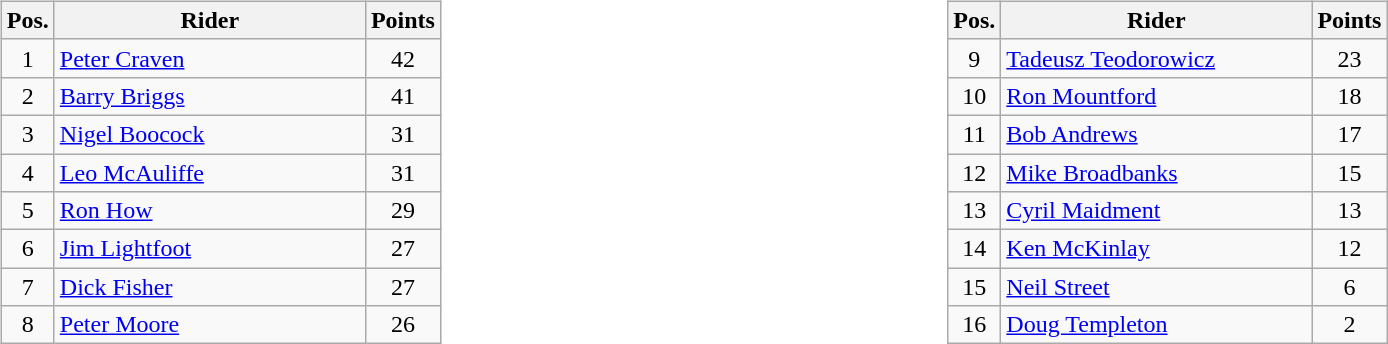<table width=100%>
<tr>
<td width=50% valign=top><br><table class="wikitable" style="text-align:center;">
<tr>
<th width=25px>Pos.</th>
<th width=200px>Rider</th>
<th width=40px>Points</th>
</tr>
<tr>
<td>1</td>
<td align=left> <a href='#'>Peter Craven</a></td>
<td>42</td>
</tr>
<tr>
<td>2</td>
<td align=left> <a href='#'>Barry Briggs</a></td>
<td>41</td>
</tr>
<tr>
<td>3</td>
<td align=left> <a href='#'>Nigel Boocock</a></td>
<td>31</td>
</tr>
<tr>
<td>4</td>
<td align=left> <a href='#'>Leo McAuliffe</a></td>
<td>31</td>
</tr>
<tr>
<td>5</td>
<td align=left> <a href='#'>Ron How</a></td>
<td>29</td>
</tr>
<tr>
<td>6</td>
<td align=left> <a href='#'>Jim Lightfoot</a></td>
<td>27</td>
</tr>
<tr>
<td>7</td>
<td align=left> <a href='#'>Dick Fisher</a></td>
<td>27</td>
</tr>
<tr>
<td>8</td>
<td align=left> <a href='#'>Peter Moore</a></td>
<td>26</td>
</tr>
</table>
</td>
<td width=50% valign=top><br><table class="wikitable" style="text-align:center;">
<tr>
<th width=25px>Pos.</th>
<th width=200px>Rider</th>
<th width=40px>Points</th>
</tr>
<tr>
<td>9</td>
<td align=left> <a href='#'>Tadeusz Teodorowicz</a></td>
<td>23</td>
</tr>
<tr>
<td>10</td>
<td align=left> <a href='#'>Ron Mountford</a></td>
<td>18</td>
</tr>
<tr>
<td>11</td>
<td align=left> <a href='#'>Bob Andrews</a></td>
<td>17</td>
</tr>
<tr>
<td>12</td>
<td align=left> <a href='#'>Mike Broadbanks</a></td>
<td>15</td>
</tr>
<tr>
<td>13</td>
<td align=left> <a href='#'>Cyril Maidment</a></td>
<td>13</td>
</tr>
<tr>
<td>14</td>
<td align=left> <a href='#'>Ken McKinlay</a></td>
<td>12</td>
</tr>
<tr>
<td>15</td>
<td align=left> <a href='#'>Neil Street</a></td>
<td>6</td>
</tr>
<tr>
<td>16</td>
<td align=left> <a href='#'>Doug Templeton</a></td>
<td>2</td>
</tr>
</table>
</td>
</tr>
</table>
